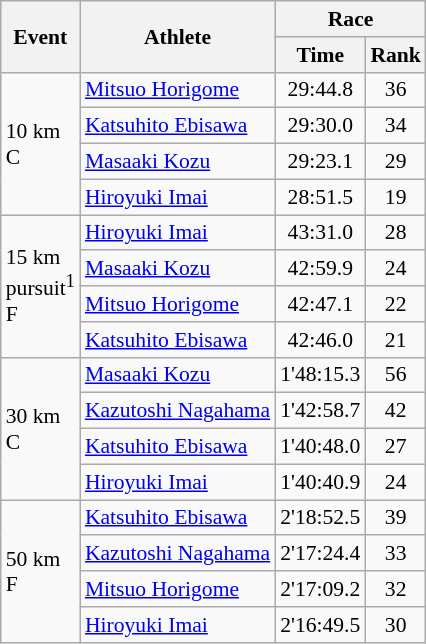<table class="wikitable" border="1" style="font-size:90%">
<tr>
<th rowspan=2>Event</th>
<th rowspan=2>Athlete</th>
<th colspan=2>Race</th>
</tr>
<tr>
<th>Time</th>
<th>Rank</th>
</tr>
<tr>
<td rowspan=4>10 km <br> C</td>
<td><a href='#'>Mitsuo Horigome</a></td>
<td align=center>29:44.8</td>
<td align=center>36</td>
</tr>
<tr>
<td><a href='#'>Katsuhito Ebisawa</a></td>
<td align=center>29:30.0</td>
<td align=center>34</td>
</tr>
<tr>
<td><a href='#'>Masaaki Kozu</a></td>
<td align=center>29:23.1</td>
<td align=center>29</td>
</tr>
<tr>
<td><a href='#'>Hiroyuki Imai</a></td>
<td align=center>28:51.5</td>
<td align=center>19</td>
</tr>
<tr>
<td rowspan=4>15 km <br> pursuit<sup>1</sup> <br> F</td>
<td><a href='#'>Hiroyuki Imai</a></td>
<td align=center>43:31.0</td>
<td align=center>28</td>
</tr>
<tr>
<td><a href='#'>Masaaki Kozu</a></td>
<td align=center>42:59.9</td>
<td align=center>24</td>
</tr>
<tr>
<td><a href='#'>Mitsuo Horigome</a></td>
<td align=center>42:47.1</td>
<td align=center>22</td>
</tr>
<tr>
<td><a href='#'>Katsuhito Ebisawa</a></td>
<td align=center>42:46.0</td>
<td align=center>21</td>
</tr>
<tr>
<td rowspan=4>30 km <br> C</td>
<td><a href='#'>Masaaki Kozu</a></td>
<td align=center>1'48:15.3</td>
<td align=center>56</td>
</tr>
<tr>
<td><a href='#'>Kazutoshi Nagahama</a></td>
<td align=center>1'42:58.7</td>
<td align=center>42</td>
</tr>
<tr>
<td><a href='#'>Katsuhito Ebisawa</a></td>
<td align=center>1'40:48.0</td>
<td align=center>27</td>
</tr>
<tr>
<td><a href='#'>Hiroyuki Imai</a></td>
<td align=center>1'40:40.9</td>
<td align=center>24</td>
</tr>
<tr>
<td rowspan=4>50 km <br> F</td>
<td><a href='#'>Katsuhito Ebisawa</a></td>
<td align=center>2'18:52.5</td>
<td align=center>39</td>
</tr>
<tr>
<td><a href='#'>Kazutoshi Nagahama</a></td>
<td align=center>2'17:24.4</td>
<td align=center>33</td>
</tr>
<tr>
<td><a href='#'>Mitsuo Horigome</a></td>
<td align=center>2'17:09.2</td>
<td align=center>32</td>
</tr>
<tr>
<td><a href='#'>Hiroyuki Imai</a></td>
<td align=center>2'16:49.5</td>
<td align=center>30</td>
</tr>
</table>
